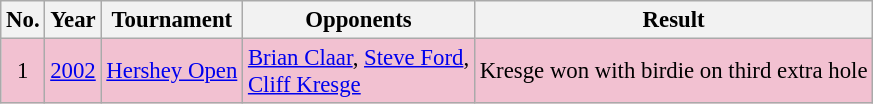<table class="wikitable" style="font-size:95%;">
<tr>
<th>No.</th>
<th>Year</th>
<th>Tournament</th>
<th>Opponents</th>
<th>Result</th>
</tr>
<tr style="background:#F2C1D1;">
<td align=center>1</td>
<td><a href='#'>2002</a></td>
<td><a href='#'>Hershey Open</a></td>
<td> <a href='#'>Brian Claar</a>,  <a href='#'>Steve Ford</a>,<br> <a href='#'>Cliff Kresge</a></td>
<td>Kresge won with birdie on third extra hole</td>
</tr>
</table>
